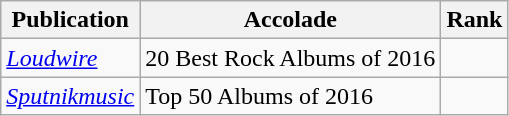<table class="sortable wikitable">
<tr>
<th>Publication</th>
<th>Accolade</th>
<th>Rank</th>
</tr>
<tr>
<td><em><a href='#'>Loudwire</a></em></td>
<td>20 Best Rock Albums of 2016</td>
<td></td>
</tr>
<tr>
<td><em><a href='#'>Sputnikmusic</a></em></td>
<td>Top 50 Albums of 2016</td>
<td></td>
</tr>
</table>
